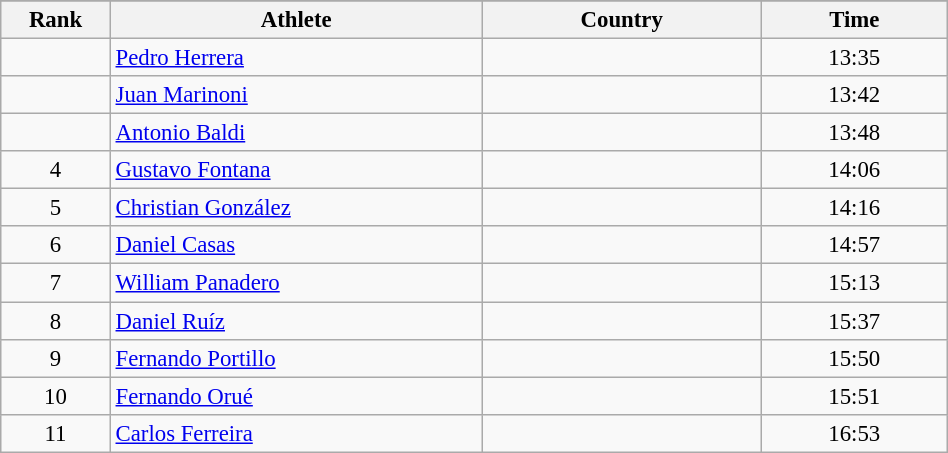<table class="wikitable sortable" style=" text-align:center; font-size:95%;" width="50%">
<tr>
</tr>
<tr>
<th width=5%>Rank</th>
<th width=20%>Athlete</th>
<th width=15%>Country</th>
<th width=10%>Time</th>
</tr>
<tr>
<td align=center></td>
<td align=left><a href='#'>Pedro Herrera</a></td>
<td align=left></td>
<td>13:35</td>
</tr>
<tr>
<td align=center></td>
<td align=left><a href='#'>Juan Marinoni</a></td>
<td align=left></td>
<td>13:42</td>
</tr>
<tr>
<td align=center></td>
<td align=left><a href='#'>Antonio Baldi</a></td>
<td align=left></td>
<td>13:48</td>
</tr>
<tr>
<td align=center>4</td>
<td align=left><a href='#'>Gustavo Fontana</a></td>
<td align=left></td>
<td>14:06</td>
</tr>
<tr>
<td align=center>5</td>
<td align=left><a href='#'>Christian González</a></td>
<td align=left></td>
<td>14:16</td>
</tr>
<tr>
<td align=center>6</td>
<td align=left><a href='#'>Daniel Casas</a></td>
<td align=left></td>
<td>14:57</td>
</tr>
<tr>
<td align=center>7</td>
<td align=left><a href='#'>William Panadero</a></td>
<td align=left></td>
<td>15:13</td>
</tr>
<tr>
<td align=center>8</td>
<td align=left><a href='#'>Daniel Ruíz</a></td>
<td align=left></td>
<td>15:37</td>
</tr>
<tr>
<td align=center>9</td>
<td align=left><a href='#'>Fernando Portillo</a></td>
<td align=left></td>
<td>15:50</td>
</tr>
<tr>
<td align=center>10</td>
<td align=left><a href='#'>Fernando Orué</a></td>
<td align=left></td>
<td>15:51</td>
</tr>
<tr>
<td align=center>11</td>
<td align=left><a href='#'>Carlos Ferreira</a></td>
<td align=left></td>
<td>16:53</td>
</tr>
</table>
